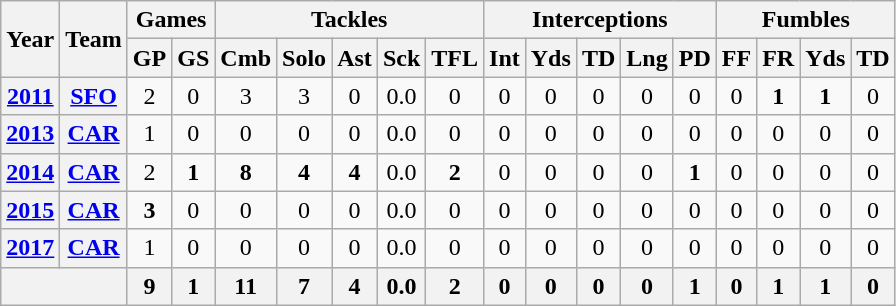<table class="wikitable" style="text-align:center">
<tr>
<th rowspan="2">Year</th>
<th rowspan="2">Team</th>
<th colspan="2">Games</th>
<th colspan="5">Tackles</th>
<th colspan="5">Interceptions</th>
<th colspan="4">Fumbles</th>
</tr>
<tr>
<th>GP</th>
<th>GS</th>
<th>Cmb</th>
<th>Solo</th>
<th>Ast</th>
<th>Sck</th>
<th>TFL</th>
<th>Int</th>
<th>Yds</th>
<th>TD</th>
<th>Lng</th>
<th>PD</th>
<th>FF</th>
<th>FR</th>
<th>Yds</th>
<th>TD</th>
</tr>
<tr>
<th><a href='#'>2011</a></th>
<th><a href='#'>SFO</a></th>
<td>2</td>
<td>0</td>
<td>3</td>
<td>3</td>
<td>0</td>
<td>0.0</td>
<td>0</td>
<td>0</td>
<td>0</td>
<td>0</td>
<td>0</td>
<td>0</td>
<td>0</td>
<td><strong>1</strong></td>
<td><strong>1</strong></td>
<td>0</td>
</tr>
<tr>
<th><a href='#'>2013</a></th>
<th><a href='#'>CAR</a></th>
<td>1</td>
<td>0</td>
<td>0</td>
<td>0</td>
<td>0</td>
<td>0.0</td>
<td>0</td>
<td>0</td>
<td>0</td>
<td>0</td>
<td>0</td>
<td>0</td>
<td>0</td>
<td>0</td>
<td>0</td>
<td>0</td>
</tr>
<tr>
<th><a href='#'>2014</a></th>
<th><a href='#'>CAR</a></th>
<td>2</td>
<td><strong>1</strong></td>
<td><strong>8</strong></td>
<td><strong>4</strong></td>
<td><strong>4</strong></td>
<td>0.0</td>
<td><strong>2</strong></td>
<td>0</td>
<td>0</td>
<td>0</td>
<td>0</td>
<td><strong>1</strong></td>
<td>0</td>
<td>0</td>
<td>0</td>
<td>0</td>
</tr>
<tr>
<th><a href='#'>2015</a></th>
<th><a href='#'>CAR</a></th>
<td><strong>3</strong></td>
<td>0</td>
<td>0</td>
<td>0</td>
<td>0</td>
<td>0.0</td>
<td>0</td>
<td>0</td>
<td>0</td>
<td>0</td>
<td>0</td>
<td>0</td>
<td>0</td>
<td>0</td>
<td>0</td>
<td>0</td>
</tr>
<tr>
<th><a href='#'>2017</a></th>
<th><a href='#'>CAR</a></th>
<td>1</td>
<td>0</td>
<td>0</td>
<td>0</td>
<td>0</td>
<td>0.0</td>
<td>0</td>
<td>0</td>
<td>0</td>
<td>0</td>
<td>0</td>
<td>0</td>
<td>0</td>
<td>0</td>
<td>0</td>
<td>0</td>
</tr>
<tr>
<th colspan="2"></th>
<th>9</th>
<th>1</th>
<th>11</th>
<th>7</th>
<th>4</th>
<th>0.0</th>
<th>2</th>
<th>0</th>
<th>0</th>
<th>0</th>
<th>0</th>
<th>1</th>
<th>0</th>
<th>1</th>
<th>1</th>
<th>0</th>
</tr>
</table>
